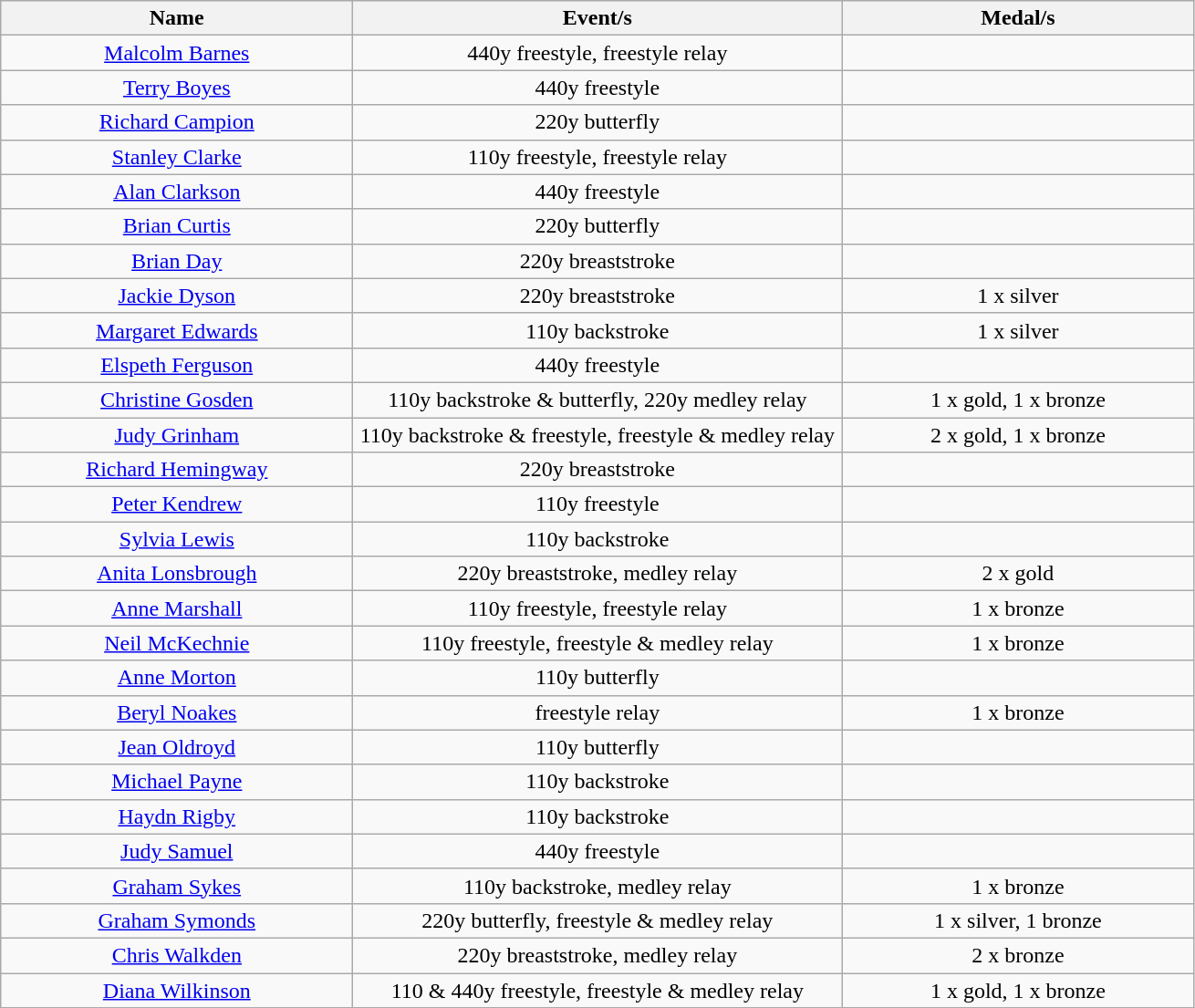<table class="wikitable" style="text-align: center">
<tr>
<th width=250>Name</th>
<th width=350>Event/s</th>
<th width=250>Medal/s</th>
</tr>
<tr>
<td><a href='#'>Malcolm Barnes</a></td>
<td>440y freestyle, freestyle relay</td>
<td></td>
</tr>
<tr>
<td><a href='#'>Terry Boyes</a></td>
<td>440y freestyle</td>
<td></td>
</tr>
<tr>
<td><a href='#'>Richard Campion</a></td>
<td>220y butterfly</td>
<td></td>
</tr>
<tr>
<td><a href='#'>Stanley Clarke</a></td>
<td>110y freestyle, freestyle relay</td>
<td></td>
</tr>
<tr>
<td><a href='#'>Alan Clarkson</a></td>
<td>440y freestyle</td>
<td></td>
</tr>
<tr>
<td><a href='#'>Brian Curtis</a></td>
<td>220y butterfly</td>
<td></td>
</tr>
<tr>
<td><a href='#'>Brian Day</a></td>
<td>220y breaststroke</td>
<td></td>
</tr>
<tr>
<td><a href='#'>Jackie Dyson</a></td>
<td>220y breaststroke</td>
<td>1 x silver</td>
</tr>
<tr>
<td><a href='#'>Margaret Edwards</a></td>
<td>110y backstroke</td>
<td>1 x silver</td>
</tr>
<tr>
<td><a href='#'>Elspeth Ferguson</a></td>
<td>440y freestyle</td>
<td></td>
</tr>
<tr>
<td><a href='#'>Christine Gosden</a></td>
<td>110y backstroke & butterfly, 220y medley relay</td>
<td>1 x gold, 1 x bronze</td>
</tr>
<tr>
<td><a href='#'>Judy Grinham</a></td>
<td>110y backstroke & freestyle, freestyle & medley relay</td>
<td>2 x gold, 1 x bronze</td>
</tr>
<tr>
<td><a href='#'>Richard Hemingway</a></td>
<td>220y breaststroke</td>
<td></td>
</tr>
<tr>
<td><a href='#'>Peter Kendrew</a></td>
<td>110y freestyle</td>
<td></td>
</tr>
<tr>
<td><a href='#'>Sylvia Lewis</a></td>
<td>110y backstroke</td>
<td></td>
</tr>
<tr>
<td><a href='#'>Anita Lonsbrough</a></td>
<td>220y breaststroke, medley relay</td>
<td>2 x gold</td>
</tr>
<tr>
<td><a href='#'>Anne Marshall</a></td>
<td>110y freestyle, freestyle relay</td>
<td>1 x bronze</td>
</tr>
<tr>
<td><a href='#'>Neil McKechnie</a></td>
<td>110y freestyle, freestyle & medley relay</td>
<td>1 x bronze</td>
</tr>
<tr>
<td><a href='#'>Anne Morton</a></td>
<td>110y butterfly</td>
<td></td>
</tr>
<tr>
<td><a href='#'>Beryl Noakes</a></td>
<td>freestyle relay</td>
<td>1 x bronze</td>
</tr>
<tr>
<td><a href='#'>Jean Oldroyd</a></td>
<td>110y butterfly</td>
<td></td>
</tr>
<tr>
<td><a href='#'>Michael Payne</a></td>
<td>110y backstroke</td>
<td></td>
</tr>
<tr>
<td><a href='#'>Haydn Rigby</a></td>
<td>110y backstroke</td>
<td></td>
</tr>
<tr>
<td><a href='#'>Judy Samuel</a></td>
<td>440y freestyle</td>
<td></td>
</tr>
<tr>
<td><a href='#'>Graham Sykes</a></td>
<td>110y backstroke, medley relay</td>
<td>1 x bronze</td>
</tr>
<tr>
<td><a href='#'>Graham Symonds</a></td>
<td>220y butterfly, freestyle & medley relay</td>
<td>1 x silver, 1 bronze</td>
</tr>
<tr>
<td><a href='#'>Chris Walkden</a></td>
<td>220y breaststroke, medley relay</td>
<td>2 x bronze</td>
</tr>
<tr>
<td><a href='#'>Diana Wilkinson</a></td>
<td>110 & 440y freestyle, freestyle & medley relay</td>
<td>1 x gold, 1 x bronze</td>
</tr>
</table>
